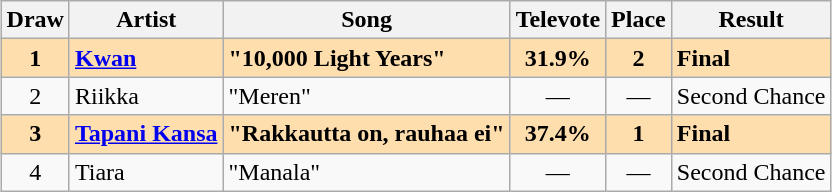<table class="sortable wikitable" style="margin: 1em auto 1em auto; text-align:center">
<tr>
<th>Draw</th>
<th>Artist</th>
<th>Song</th>
<th>Televote</th>
<th>Place</th>
<th>Result</th>
</tr>
<tr style="font-weight:bold; background:navajowhite;">
<td>1</td>
<td align="left"><a href='#'>Kwan</a></td>
<td align="left">"10,000 Light Years"</td>
<td>31.9%</td>
<td>2</td>
<td align="left">Final</td>
</tr>
<tr>
<td>2</td>
<td align="left">Riikka</td>
<td align="left">"Meren"</td>
<td data-sort-value="0">—</td>
<td data-sort-value="3">—</td>
<td align="left">Second Chance</td>
</tr>
<tr style="font-weight:bold; background:navajowhite;">
<td>3</td>
<td align="left"><a href='#'>Tapani Kansa</a></td>
<td align="left">"Rakkautta on, rauhaa ei"</td>
<td>37.4%</td>
<td>1</td>
<td align="left">Final</td>
</tr>
<tr>
<td>4</td>
<td align="left">Tiara</td>
<td align="left">"Manala"</td>
<td data-sort-value="0">—</td>
<td data-sort-value="3">—</td>
<td align="left">Second Chance</td>
</tr>
</table>
